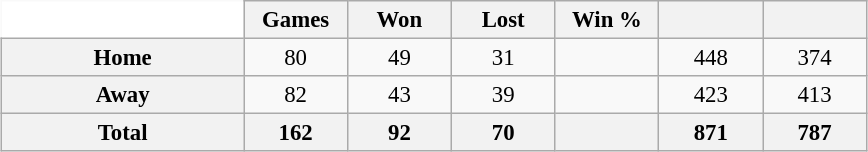<table class="wikitable" style="margin:1em auto; font-size:95%; text-align:center; width:38em; border:0;">
<tr>
<td width="28%" style="background:#fff;border:0;"></td>
<th width="12%">Games</th>
<th width="12%">Won</th>
<th width="12%">Lost</th>
<th width="12%">Win %</th>
<th width="12%"></th>
<th width="12%"></th>
</tr>
<tr>
<th>Home</th>
<td>80</td>
<td>49</td>
<td>31</td>
<td></td>
<td>448</td>
<td>374</td>
</tr>
<tr>
<th>Away</th>
<td>82</td>
<td>43</td>
<td>39</td>
<td></td>
<td>423</td>
<td>413</td>
</tr>
<tr>
<th>Total</th>
<th>162</th>
<th>92</th>
<th>70</th>
<th></th>
<th>871</th>
<th>787</th>
</tr>
</table>
